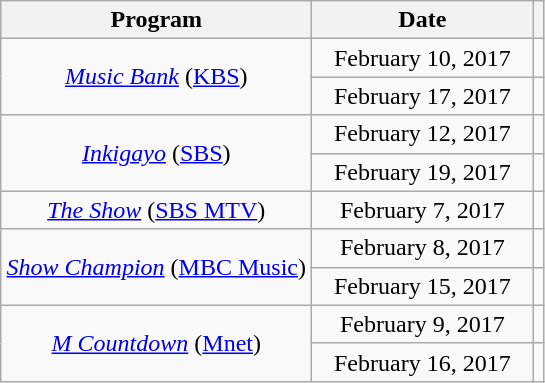<table class="wikitable" style="text-align:center">
<tr>
<th width="200">Program</th>
<th width="140">Date</th>
<th></th>
</tr>
<tr>
<td rowspan="2"><em><a href='#'>Music Bank</a></em> (<a href='#'>KBS</a>)</td>
<td>February 10, 2017</td>
<td></td>
</tr>
<tr>
<td>February 17, 2017</td>
<td></td>
</tr>
<tr>
<td rowspan="2"><em><a href='#'>Inkigayo</a></em> (<a href='#'>SBS</a>)</td>
<td>February 12, 2017</td>
<td></td>
</tr>
<tr>
<td>February 19, 2017</td>
<td></td>
</tr>
<tr>
<td><em><a href='#'>The Show</a></em> (<a href='#'>SBS MTV</a>)</td>
<td>February 7, 2017</td>
<td></td>
</tr>
<tr>
<td rowspan="2"><em><a href='#'>Show Champion</a></em> (<a href='#'>MBC Music</a>)</td>
<td>February 8, 2017</td>
<td></td>
</tr>
<tr>
<td>February 15, 2017</td>
<td></td>
</tr>
<tr>
<td rowspan="2"><em><a href='#'>M Countdown</a></em> (<a href='#'>Mnet</a>)</td>
<td>February 9, 2017</td>
<td></td>
</tr>
<tr>
<td>February 16, 2017</td>
<td></td>
</tr>
</table>
